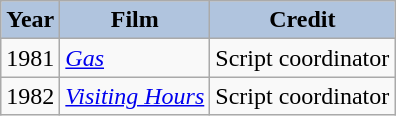<table class="wikitable">
<tr>
<th style="background:#B0C4DE;">Year</th>
<th style="background:#B0C4DE;">Film</th>
<th style="background:#B0C4DE;">Credit</th>
</tr>
<tr>
<td>1981</td>
<td><em><a href='#'>Gas</a></em></td>
<td>Script coordinator</td>
</tr>
<tr>
<td>1982</td>
<td><em><a href='#'>Visiting Hours</a></em></td>
<td>Script coordinator</td>
</tr>
</table>
